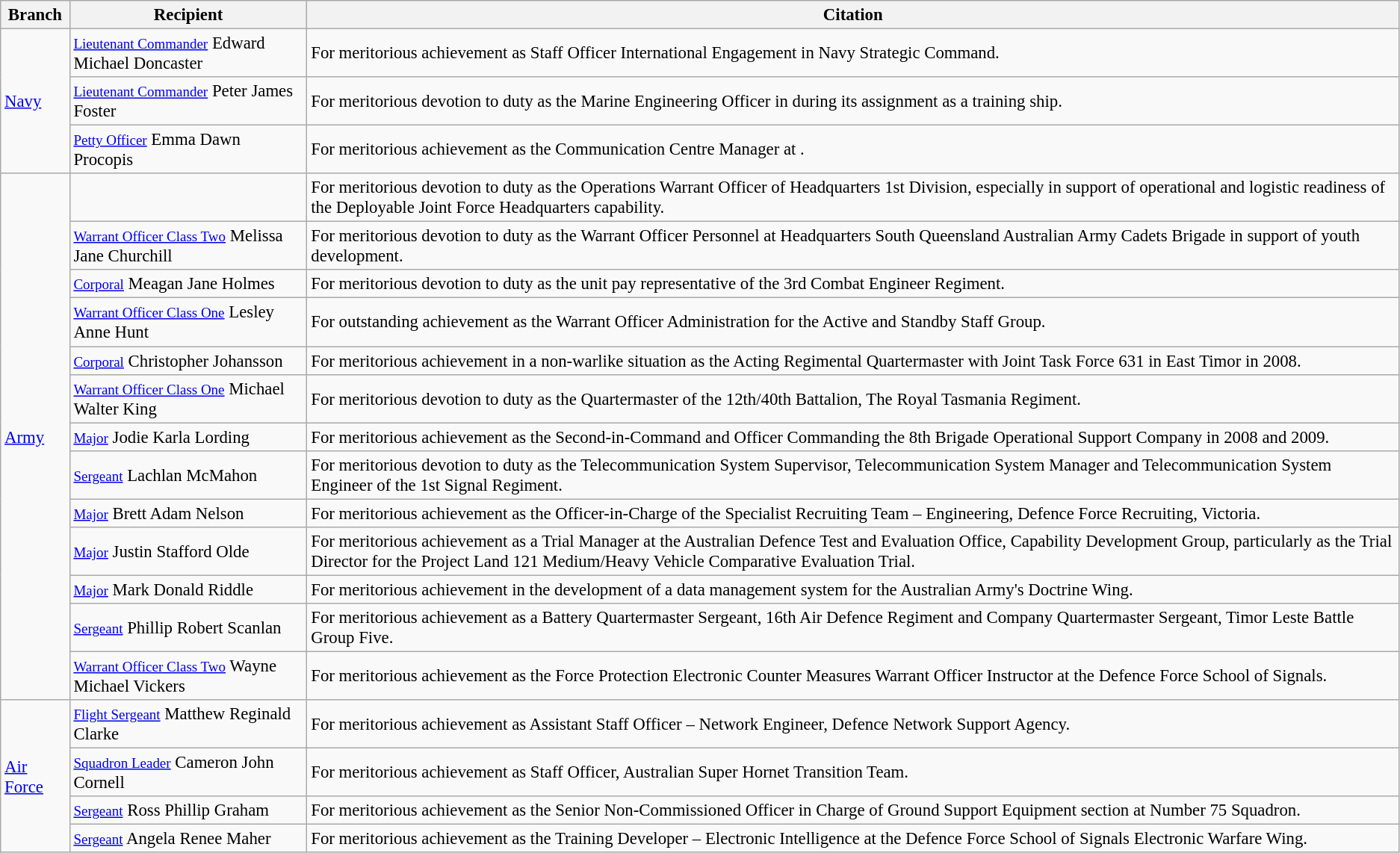<table class="wikitable" style="font-size:95%;">
<tr>
<th>Branch</th>
<th>Recipient</th>
<th>Citation</th>
</tr>
<tr>
<td rowspan="3"><a href='#'>Navy</a></td>
<td><small><a href='#'>Lieutenant Commander</a></small> Edward Michael Doncaster </td>
<td>For meritorious achievement as Staff Officer International Engagement in Navy Strategic Command.</td>
</tr>
<tr>
<td><small><a href='#'>Lieutenant Commander</a></small> Peter James Foster </td>
<td>For meritorious devotion to duty as the Marine Engineering Officer in  during its assignment as a training ship.</td>
</tr>
<tr>
<td><small><a href='#'>Petty Officer</a></small> Emma Dawn Procopis</td>
<td>For meritorious achievement as the Communication Centre Manager at .</td>
</tr>
<tr>
<td rowspan="13"><a href='#'>Army</a></td>
<td></td>
<td>For meritorious devotion to duty as the Operations Warrant Officer of Headquarters 1st Division, especially in support of operational and logistic readiness of the Deployable Joint Force Headquarters capability.</td>
</tr>
<tr>
<td><small><a href='#'>Warrant Officer Class Two</a></small> Melissa Jane Churchill</td>
<td>For meritorious devotion to duty as the Warrant Officer Personnel at Headquarters South Queensland Australian Army Cadets Brigade in support of youth development.</td>
</tr>
<tr>
<td><small><a href='#'>Corporal</a></small> Meagan Jane Holmes</td>
<td>For meritorious devotion to duty as the unit pay representative of the 3rd Combat Engineer Regiment.</td>
</tr>
<tr>
<td><small><a href='#'>Warrant Officer Class One</a></small> Lesley Anne Hunt</td>
<td>For outstanding achievement as the Warrant Officer Administration for the Active and Standby Staff Group.</td>
</tr>
<tr>
<td><small><a href='#'>Corporal</a></small> Christopher Johansson</td>
<td>For meritorious achievement in a non-warlike situation as the Acting Regimental Quartermaster with Joint Task Force 631 in East Timor in 2008.</td>
</tr>
<tr>
<td><small><a href='#'>Warrant Officer Class One</a></small> Michael Walter King</td>
<td>For meritorious devotion to duty as the Quartermaster of the 12th/40th Battalion, The Royal Tasmania Regiment.</td>
</tr>
<tr>
<td><small><a href='#'>Major</a></small> Jodie Karla Lording</td>
<td>For meritorious achievement as the Second-in-Command and Officer Commanding the 8th Brigade Operational Support Company in 2008 and 2009.</td>
</tr>
<tr>
<td><small><a href='#'>Sergeant</a></small> Lachlan McMahon</td>
<td>For meritorious devotion to duty as the Telecommunication System Supervisor, Telecommunication System Manager and Telecommunication System Engineer of the 1st Signal Regiment.</td>
</tr>
<tr>
<td><small><a href='#'>Major</a></small> Brett Adam Nelson</td>
<td>For meritorious achievement as the Officer-in-Charge of the Specialist Recruiting Team – Engineering, Defence Force Recruiting, Victoria.</td>
</tr>
<tr>
<td><small><a href='#'>Major</a></small> Justin Stafford Olde</td>
<td>For meritorious achievement as a Trial Manager at the Australian Defence Test and Evaluation Office, Capability Development Group, particularly as the Trial Director for the Project Land 121 Medium/Heavy Vehicle Comparative Evaluation Trial.</td>
</tr>
<tr>
<td><small><a href='#'>Major</a></small> Mark Donald Riddle</td>
<td>For meritorious achievement in the development of a data management system for the Australian Army's Doctrine Wing.</td>
</tr>
<tr>
<td><small><a href='#'>Sergeant</a></small> Phillip Robert Scanlan</td>
<td>For meritorious achievement as a Battery Quartermaster Sergeant, 16th Air Defence Regiment and Company Quartermaster Sergeant, Timor Leste Battle Group Five.</td>
</tr>
<tr>
<td><small><a href='#'>Warrant Officer Class Two</a></small> Wayne Michael Vickers</td>
<td>For meritorious achievement as the Force Protection Electronic Counter Measures Warrant Officer Instructor at the Defence Force School of Signals.</td>
</tr>
<tr>
<td rowspan="4"><a href='#'>Air Force</a></td>
<td><small><a href='#'>Flight Sergeant</a></small> Matthew Reginald Clarke</td>
<td>For meritorious achievement as Assistant Staff Officer – Network Engineer, Defence Network Support Agency.</td>
</tr>
<tr>
<td><small><a href='#'>Squadron Leader</a></small> Cameron John Cornell</td>
<td>For meritorious achievement as Staff Officer, Australian Super Hornet Transition Team.</td>
</tr>
<tr>
<td><small><a href='#'>Sergeant</a></small> Ross Phillip Graham</td>
<td>For meritorious achievement as the Senior Non-Commissioned Officer in Charge of Ground Support Equipment section at Number 75 Squadron.</td>
</tr>
<tr>
<td><small><a href='#'>Sergeant</a></small> Angela Renee Maher</td>
<td>For meritorious achievement as the Training Developer – Electronic Intelligence at the Defence Force School of Signals Electronic Warfare Wing.</td>
</tr>
</table>
